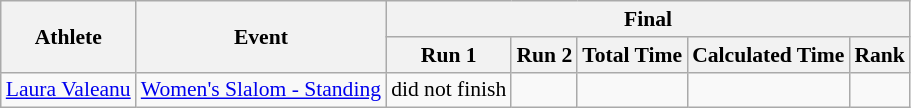<table class="wikitable" style="font-size:90%">
<tr>
<th rowspan="2">Athlete</th>
<th rowspan="2">Event</th>
<th colspan="6">Final</th>
</tr>
<tr>
<th>Run 1</th>
<th>Run 2</th>
<th>Total Time</th>
<th>Calculated Time</th>
<th>Rank</th>
</tr>
<tr>
<td><a href='#'>Laura Valeanu</a></td>
<td><a href='#'>Women's Slalom - Standing</a></td>
<td align="center">did not finish</td>
<td align="center"></td>
<td align="center"></td>
<td align="center"></td>
<td align="center"></td>
</tr>
</table>
